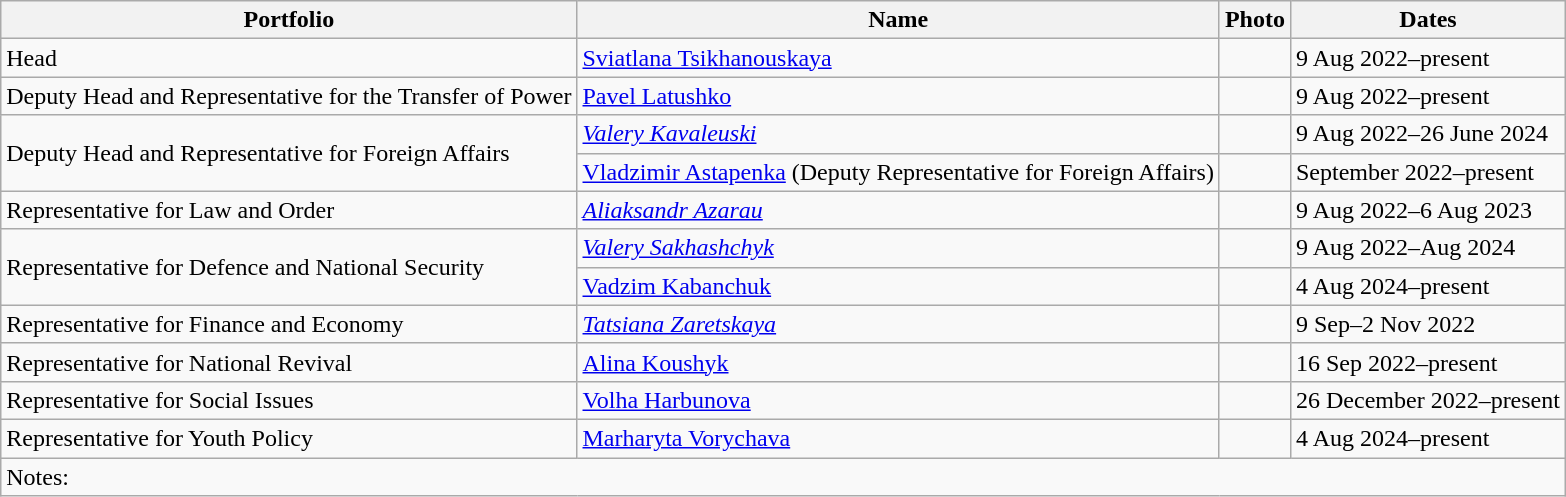<table class="wikitable">
<tr>
<th>Portfolio</th>
<th>Name</th>
<th>Photo</th>
<th>Dates</th>
</tr>
<tr>
<td>Head</td>
<td><a href='#'>Sviatlana Tsikhanouskaya</a></td>
<td></td>
<td>9 Aug 2022–present</td>
</tr>
<tr>
<td>Deputy Head and Representative for the Transfer of Power</td>
<td><a href='#'>Pavel Latushko</a></td>
<td></td>
<td>9 Aug 2022–present</td>
</tr>
<tr>
<td rowspan="2">Deputy Head and Representative for Foreign Affairs</td>
<td><em><a href='#'>Valery Kavaleuski</a></em></td>
<td></td>
<td>9 Aug 2022–26 June 2024</td>
</tr>
<tr>
<td><a href='#'>Vladzimir Astapenka</a> (Deputy Representative for Foreign Affairs)</td>
<td></td>
<td>September 2022–present</td>
</tr>
<tr>
<td>Representative for Law and Order</td>
<td><em><a href='#'>Aliaksandr Azarau</a></em></td>
<td></td>
<td>9 Aug 2022–6 Aug 2023</td>
</tr>
<tr>
<td rowspan="2">Representative for Defence and National Security</td>
<td><em><a href='#'>Valery Sakhashchyk</a></em></td>
<td></td>
<td>9 Aug 2022–Aug 2024</td>
</tr>
<tr>
<td><a href='#'>Vadzim Kabanchuk</a></td>
<td></td>
<td>4 Aug 2024–present</td>
</tr>
<tr>
<td>Representative for Finance and Economy</td>
<td><em><a href='#'>Tatsiana Zaretskaya</a></em></td>
<td></td>
<td>9 Sep–2 Nov 2022</td>
</tr>
<tr>
<td>Representative for National Revival</td>
<td><a href='#'>Alina Koushyk</a></td>
<td></td>
<td>16 Sep 2022–present</td>
</tr>
<tr>
<td>Representative for Social Issues</td>
<td><a href='#'>Volha Harbunova</a></td>
<td></td>
<td>26 December 2022–present</td>
</tr>
<tr>
<td>Representative for Youth Policy</td>
<td><a href='#'>Marharyta Vorychava</a></td>
<td></td>
<td>4 Aug 2024–present</td>
</tr>
<tr class="sortbottom">
<td colspan="20" style="text-align:left;">Notes:<br></td>
</tr>
</table>
